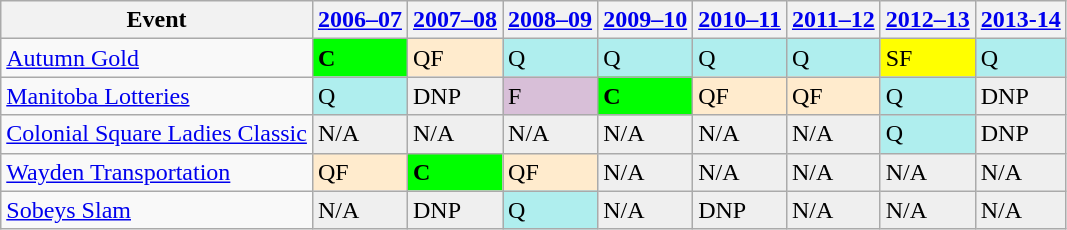<table class="wikitable">
<tr>
<th>Event</th>
<th><a href='#'>2006–07</a></th>
<th><a href='#'>2007–08</a></th>
<th><a href='#'>2008–09</a></th>
<th><a href='#'>2009–10</a></th>
<th><a href='#'>2010–11</a></th>
<th><a href='#'>2011–12</a></th>
<th><a href='#'>2012–13</a></th>
<th><a href='#'>2013-14</a></th>
</tr>
<tr>
<td><a href='#'>Autumn Gold</a></td>
<td style="background:#0f0;"><strong>C</strong></td>
<td style="background:#ffebcd;">QF</td>
<td style="background:#afeeee;">Q</td>
<td style="background:#afeeee;">Q</td>
<td style="background:#afeeee;">Q</td>
<td style="background:#afeeee;">Q</td>
<td style="background:yellow;">SF</td>
<td style="background:#afeeee;">Q</td>
</tr>
<tr>
<td><a href='#'>Manitoba Lotteries</a></td>
<td style="background:#afeeee;">Q</td>
<td style="background:#EFEFEF;">DNP</td>
<td style="background:thistle;">F</td>
<td style="background:#0f0;"><strong>C</strong></td>
<td style="background:#ffebcd;">QF</td>
<td style="background:#ffebcd;">QF</td>
<td style="background:#afeeee;">Q</td>
<td style="background:#EFEFEF;">DNP</td>
</tr>
<tr>
<td><a href='#'>Colonial Square Ladies Classic</a></td>
<td style="background:#EFEFEF;">N/A</td>
<td style="background:#EFEFEF;">N/A</td>
<td style="background:#EFEFEF;">N/A</td>
<td style="background:#EFEFEF;">N/A</td>
<td style="background:#EFEFEF;">N/A</td>
<td style="background:#EFEFEF;">N/A</td>
<td style="background:#afeeee;">Q</td>
<td style="background:#EFEFEF;">DNP</td>
</tr>
<tr>
<td><a href='#'>Wayden Transportation</a></td>
<td style="background:#ffebcd;">QF</td>
<td style="background:#0f0;"><strong>C</strong></td>
<td style="background:#ffebcd;">QF</td>
<td style="background:#EFEFEF;">N/A</td>
<td style="background:#EFEFEF;">N/A</td>
<td style="background:#EFEFEF;">N/A</td>
<td style="background:#EFEFEF;">N/A</td>
<td style="background:#EFEFEF;">N/A</td>
</tr>
<tr>
<td><a href='#'>Sobeys Slam</a></td>
<td style="background:#EFEFEF;">N/A</td>
<td style="background:#EFEFEF;">DNP</td>
<td style="background:#afeeee;">Q</td>
<td style="background:#EFEFEF;">N/A</td>
<td style="background:#EFEFEF;">DNP</td>
<td style="background:#EFEFEF;">N/A</td>
<td style="background:#EFEFEF;">N/A</td>
<td style="background:#EFEFEF;">N/A</td>
</tr>
</table>
